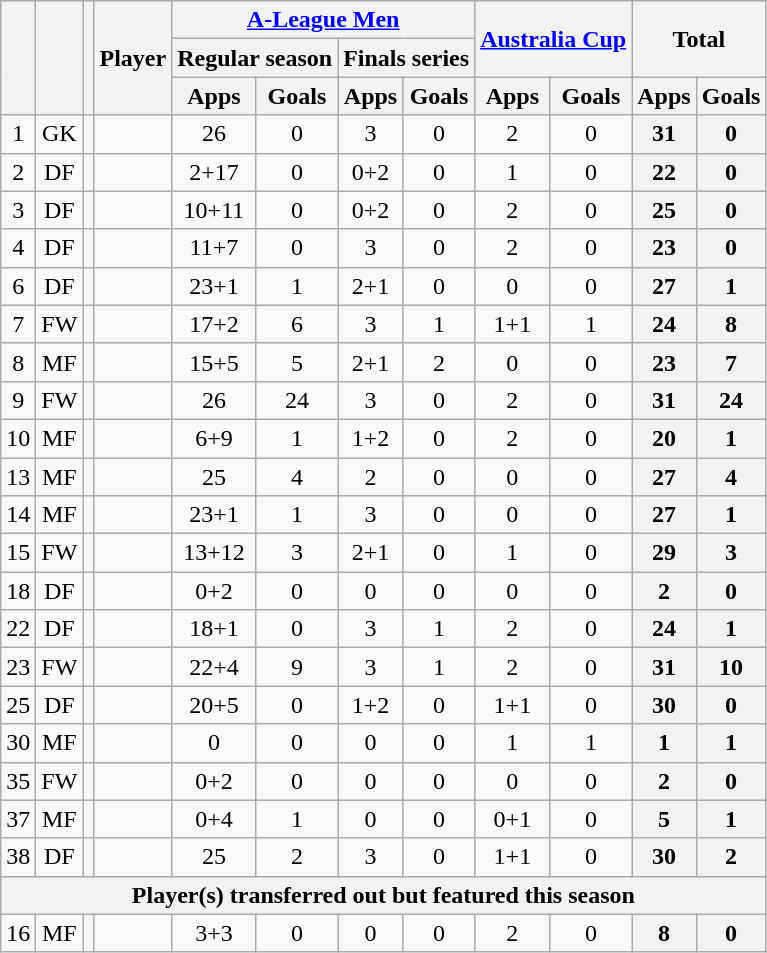<table class="wikitable sortable" style="text-align:center;">
<tr>
<th rowspan="3"></th>
<th rowspan="3"></th>
<th rowspan="3"></th>
<th rowspan="3">Player</th>
<th colspan="4"><a href='#'>A-League Men</a></th>
<th colspan="2"; rowspan="2"><a href='#'>Australia Cup</a></th>
<th colspan="2"; rowspan="2">Total</th>
</tr>
<tr>
<th colspan="2">Regular season</th>
<th colspan="2">Finals series</th>
</tr>
<tr>
<th>Apps</th>
<th>Goals</th>
<th>Apps</th>
<th>Goals</th>
<th>Apps</th>
<th>Goals</th>
<th>Apps</th>
<th>Goals</th>
</tr>
<tr>
<td>1</td>
<td>GK</td>
<td></td>
<td align="left"><br></td>
<td>26</td>
<td>0<br></td>
<td>3</td>
<td>0<br></td>
<td>2</td>
<td>0<br></td>
<th>31</th>
<th>0</th>
</tr>
<tr>
<td>2</td>
<td>DF</td>
<td></td>
<td align="left"><br></td>
<td>2+17</td>
<td>0<br></td>
<td>0+2</td>
<td>0<br></td>
<td>1</td>
<td>0<br></td>
<th>22</th>
<th>0</th>
</tr>
<tr>
<td>3</td>
<td>DF</td>
<td></td>
<td align="left"><br></td>
<td>10+11</td>
<td>0<br></td>
<td>0+2</td>
<td>0<br></td>
<td>2</td>
<td>0<br></td>
<th>25</th>
<th>0</th>
</tr>
<tr>
<td>4</td>
<td>DF</td>
<td></td>
<td align="left"><br></td>
<td>11+7</td>
<td>0<br></td>
<td>3</td>
<td>0<br></td>
<td>2</td>
<td>0<br></td>
<th>23</th>
<th>0</th>
</tr>
<tr>
<td>6</td>
<td>DF</td>
<td></td>
<td align="left"><br></td>
<td>23+1</td>
<td>1<br></td>
<td>2+1</td>
<td>0<br></td>
<td>0</td>
<td>0<br></td>
<th>27</th>
<th>1</th>
</tr>
<tr>
<td>7</td>
<td>FW</td>
<td></td>
<td align="left"><br></td>
<td>17+2</td>
<td>6<br></td>
<td>3</td>
<td>1<br></td>
<td>1+1</td>
<td>1<br></td>
<th>24</th>
<th>8</th>
</tr>
<tr>
<td>8</td>
<td>MF</td>
<td></td>
<td align="left"><br></td>
<td>15+5</td>
<td>5<br></td>
<td>2+1</td>
<td>2<br></td>
<td>0</td>
<td>0<br></td>
<th>23</th>
<th>7</th>
</tr>
<tr>
<td>9</td>
<td>FW</td>
<td></td>
<td align="left"><br></td>
<td>26</td>
<td>24<br></td>
<td>3</td>
<td>0<br></td>
<td>2</td>
<td>0<br></td>
<th>31</th>
<th>24</th>
</tr>
<tr>
<td>10</td>
<td>MF</td>
<td></td>
<td align="left"><br></td>
<td>6+9</td>
<td>1<br></td>
<td>1+2</td>
<td>0<br></td>
<td>2</td>
<td>0<br></td>
<th>20</th>
<th>1</th>
</tr>
<tr>
<td>13</td>
<td>MF</td>
<td></td>
<td align="left"><br></td>
<td>25</td>
<td>4<br></td>
<td>2</td>
<td>0<br></td>
<td>0</td>
<td>0<br></td>
<th>27</th>
<th>4</th>
</tr>
<tr>
<td>14</td>
<td>MF</td>
<td></td>
<td align="left"><br></td>
<td>23+1</td>
<td>1<br></td>
<td>3</td>
<td>0<br></td>
<td>0</td>
<td>0<br></td>
<th>27</th>
<th>1</th>
</tr>
<tr>
<td>15</td>
<td>FW</td>
<td></td>
<td align="left"><br></td>
<td>13+12</td>
<td>3<br></td>
<td>2+1</td>
<td>0<br></td>
<td>1</td>
<td>0<br></td>
<th>29</th>
<th>3</th>
</tr>
<tr>
<td>18</td>
<td>DF</td>
<td></td>
<td align="left"><br></td>
<td>0+2</td>
<td>0<br></td>
<td>0</td>
<td>0<br></td>
<td>0</td>
<td>0<br></td>
<th>2</th>
<th>0</th>
</tr>
<tr>
<td>22</td>
<td>DF</td>
<td></td>
<td align="left"><br></td>
<td>18+1</td>
<td>0<br></td>
<td>3</td>
<td>1<br></td>
<td>2</td>
<td>0<br></td>
<th>24</th>
<th>1</th>
</tr>
<tr>
<td>23</td>
<td>FW</td>
<td></td>
<td align="left"><br></td>
<td>22+4</td>
<td>9<br></td>
<td>3</td>
<td>1<br></td>
<td>2</td>
<td>0<br></td>
<th>31</th>
<th>10</th>
</tr>
<tr>
<td>25</td>
<td>DF</td>
<td></td>
<td align="left"><br></td>
<td>20+5</td>
<td>0<br></td>
<td>1+2</td>
<td>0<br></td>
<td>1+1</td>
<td>0<br></td>
<th>30</th>
<th>0</th>
</tr>
<tr>
<td>30</td>
<td>MF</td>
<td></td>
<td align="left"><br></td>
<td>0</td>
<td>0<br></td>
<td>0</td>
<td>0<br></td>
<td>1</td>
<td>1<br></td>
<th>1</th>
<th>1</th>
</tr>
<tr>
<td>35</td>
<td>FW</td>
<td></td>
<td align="left"><br></td>
<td>0+2</td>
<td>0<br></td>
<td>0</td>
<td>0<br></td>
<td>0</td>
<td>0<br></td>
<th>2</th>
<th>0</th>
</tr>
<tr>
<td>37</td>
<td>MF</td>
<td></td>
<td align="left"><br></td>
<td>0+4</td>
<td>1<br></td>
<td>0</td>
<td>0<br></td>
<td>0+1</td>
<td>0<br></td>
<th>5</th>
<th>1</th>
</tr>
<tr>
<td>38</td>
<td>DF</td>
<td></td>
<td align="left"><br></td>
<td>25</td>
<td>2<br></td>
<td>3</td>
<td>0<br></td>
<td>1+1</td>
<td>0<br></td>
<th>30</th>
<th>2</th>
</tr>
<tr>
<th colspan="12">Player(s) transferred out but featured this season</th>
</tr>
<tr>
<td>16</td>
<td>MF</td>
<td></td>
<td align="left"><br></td>
<td>3+3</td>
<td>0<br></td>
<td>0</td>
<td>0<br></td>
<td>2</td>
<td>0<br></td>
<th>8</th>
<th>0</th>
</tr>
</table>
